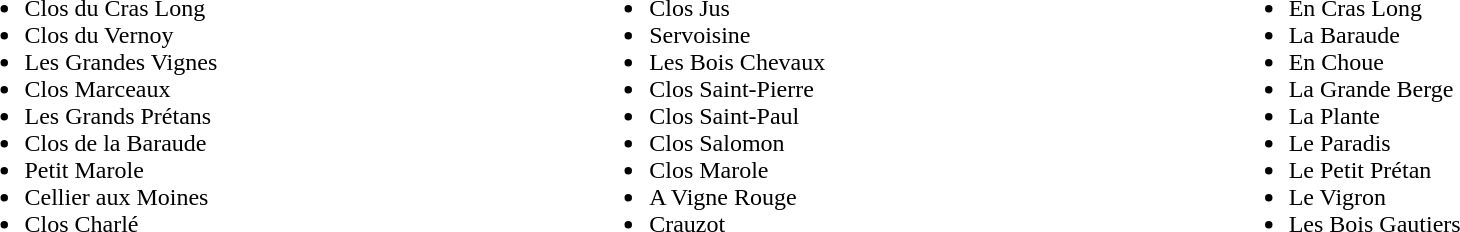<table border="0" width="100%">
<tr ---- valign="top">
<td width="33%"><br><ul><li>Clos du Cras Long</li><li>Clos du Vernoy</li><li>Les Grandes Vignes</li><li>Clos Marceaux</li><li>Les Grands Prétans</li><li>Clos de la Baraude</li><li>Petit Marole</li><li>Cellier aux Moines</li><li>Clos Charlé</li></ul></td>
<td><br><ul><li>Clos Jus</li><li>Servoisine</li><li>Les Bois Chevaux</li><li>Clos Saint-Pierre</li><li>Clos Saint-Paul</li><li>Clos Salomon</li><li>Clos Marole</li><li>A Vigne Rouge</li><li>Crauzot</li></ul></td>
<td><br><ul><li>En Cras Long</li><li>La Baraude</li><li>En Choue</li><li>La Grande Berge</li><li>La Plante</li><li>Le Paradis</li><li>Le Petit Prétan</li><li>Le Vigron</li><li>Les Bois Gautiers</li></ul></td>
</tr>
</table>
